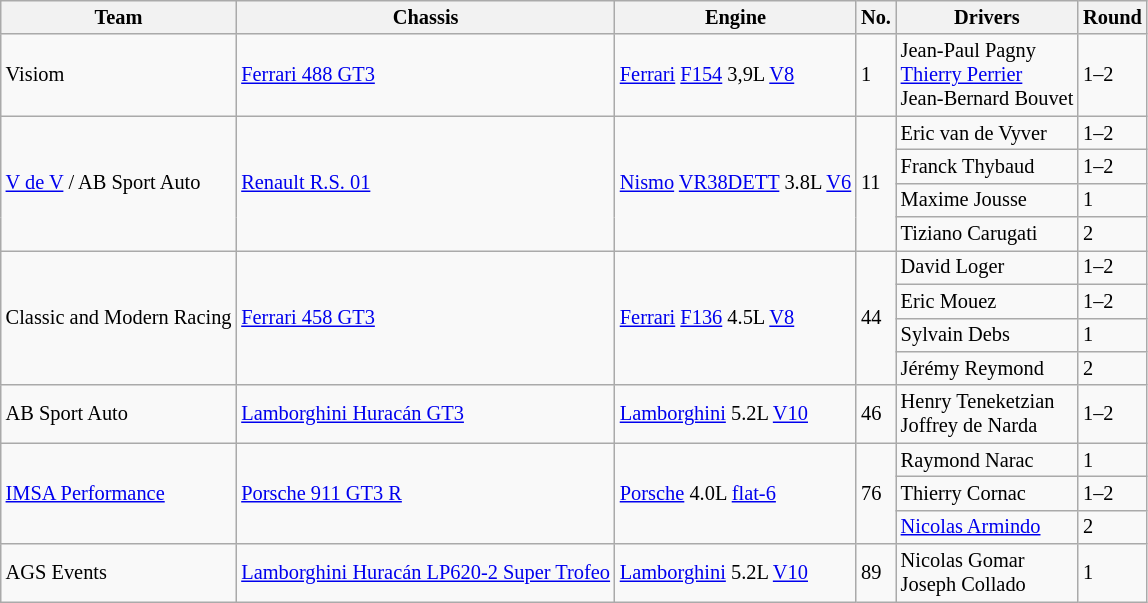<table class="wikitable" style="font-size: 85%;">
<tr>
<th>Team</th>
<th>Chassis</th>
<th>Engine</th>
<th>No.</th>
<th>Drivers</th>
<th>Round</th>
</tr>
<tr>
<td>Visiom</td>
<td><a href='#'>Ferrari 488 GT3</a></td>
<td><a href='#'>Ferrari</a> <a href='#'>F154</a> 3,9L <a href='#'>V8</a></td>
<td>1</td>
<td> Jean-Paul Pagny <br> <a href='#'>Thierry Perrier</a> <br> Jean-Bernard Bouvet</td>
<td>1–2</td>
</tr>
<tr>
<td rowspan=4><a href='#'>V de V</a> / AB Sport Auto</td>
<td rowspan=4><a href='#'>Renault R.S. 01</a></td>
<td rowspan=4><a href='#'>Nismo</a> <a href='#'>VR38DETT</a> 3.8L <a href='#'>V6</a></td>
<td rowspan=4>11</td>
<td> Eric van de Vyver</td>
<td>1–2</td>
</tr>
<tr>
<td> Franck Thybaud</td>
<td>1–2</td>
</tr>
<tr>
<td> Maxime Jousse</td>
<td>1</td>
</tr>
<tr>
<td> Tiziano Carugati</td>
<td>2</td>
</tr>
<tr>
<td rowspan=4>Classic and Modern Racing</td>
<td rowspan=4><a href='#'>Ferrari 458 GT3</a></td>
<td rowspan=4><a href='#'>Ferrari</a> <a href='#'>F136</a> 4.5L <a href='#'>V8</a></td>
<td rowspan=4>44</td>
<td> David Loger</td>
<td>1–2</td>
</tr>
<tr>
<td> Eric Mouez</td>
<td>1–2</td>
</tr>
<tr>
<td> Sylvain Debs</td>
<td>1</td>
</tr>
<tr>
<td> Jérémy Reymond</td>
<td>2</td>
</tr>
<tr>
<td>AB Sport Auto</td>
<td><a href='#'>Lamborghini Huracán GT3</a></td>
<td><a href='#'>Lamborghini</a> 5.2L <a href='#'>V10</a></td>
<td>46</td>
<td> Henry Teneketzian <br> Joffrey de Narda</td>
<td>1–2</td>
</tr>
<tr>
<td rowspan=3><a href='#'>IMSA Performance</a></td>
<td rowspan=3><a href='#'>Porsche 911 GT3 R</a></td>
<td rowspan=3><a href='#'>Porsche</a> 4.0L <a href='#'>flat-6</a></td>
<td rowspan=3>76</td>
<td> Raymond Narac</td>
<td>1</td>
</tr>
<tr>
<td> Thierry Cornac</td>
<td>1–2</td>
</tr>
<tr>
<td> <a href='#'>Nicolas Armindo</a></td>
<td>2</td>
</tr>
<tr>
<td>AGS Events</td>
<td><a href='#'>Lamborghini Huracán LP620-2 Super Trofeo</a></td>
<td><a href='#'>Lamborghini</a> 5.2L <a href='#'>V10</a></td>
<td>89</td>
<td> Nicolas Gomar <br> Joseph Collado</td>
<td>1</td>
</tr>
</table>
